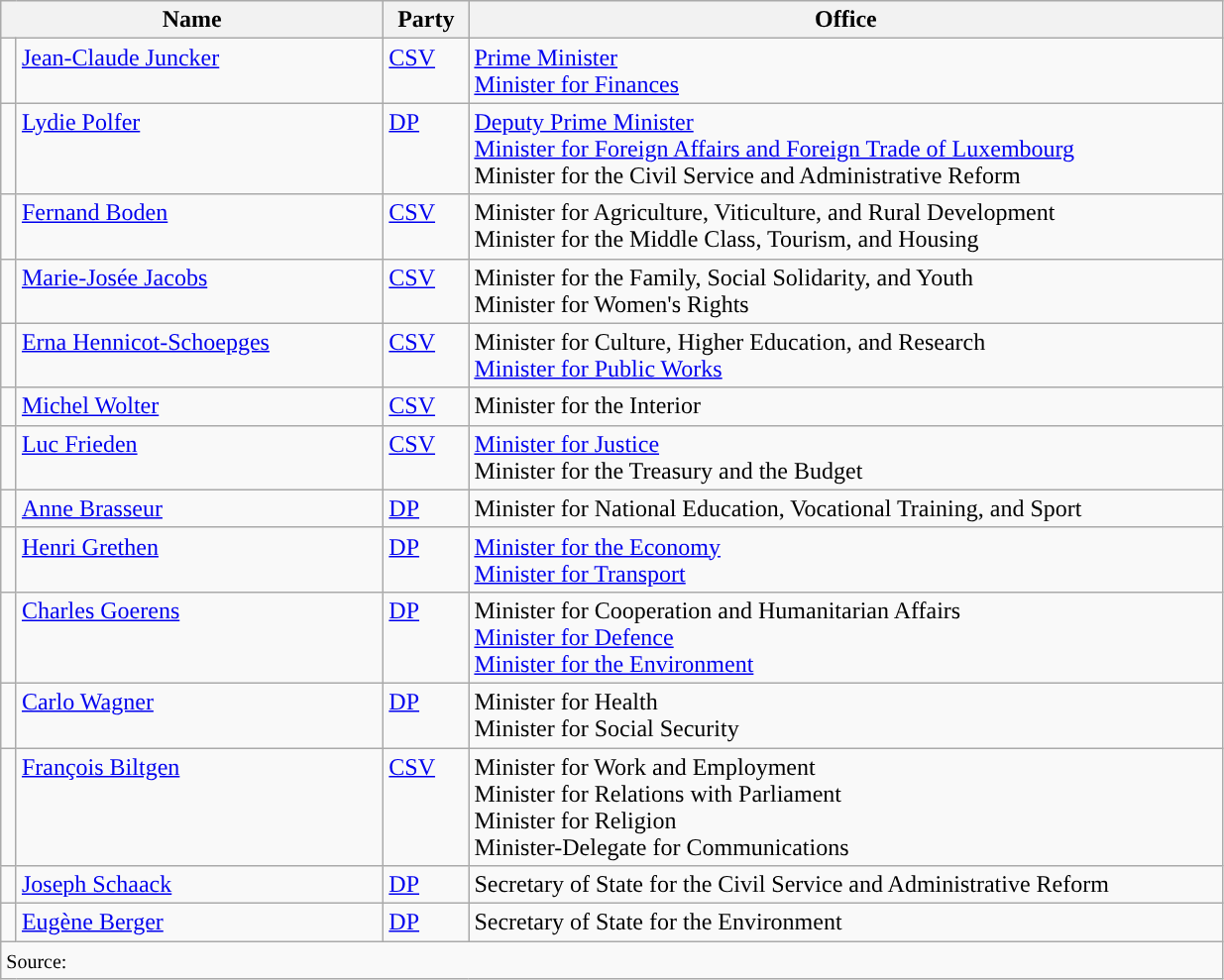<table class="wikitable">
<tr>
<th colspan=2 width=250px>Name</th>
<th width=50px>Party</th>
<th width=500px>Office</th>
</tr>
<tr>
<td style="background-color: "></td>
<td valign=top><a href='#'>Jean-Claude Juncker</a></td>
<td valign=top><a href='#'>CSV</a></td>
<td><a href='#'>Prime Minister</a> <br> <a href='#'>Minister for Finances</a></td>
</tr>
<tr>
<td style="background-color: "></td>
<td valign=top><a href='#'>Lydie Polfer</a></td>
<td valign=top><a href='#'>DP</a></td>
<td><a href='#'>Deputy Prime Minister</a> <br> <a href='#'>Minister for Foreign Affairs and Foreign Trade of Luxembourg</a> <br> Minister for the Civil Service and Administrative Reform</td>
</tr>
<tr>
<td style="background-color: "></td>
<td valign=top><a href='#'>Fernand Boden</a></td>
<td valign=top><a href='#'>CSV</a></td>
<td>Minister for Agriculture, Viticulture, and Rural Development <br> Minister for the Middle Class, Tourism, and Housing</td>
</tr>
<tr>
<td style="background-color: "></td>
<td valign=top><a href='#'>Marie-Josée Jacobs</a></td>
<td valign=top><a href='#'>CSV</a></td>
<td>Minister for the Family, Social Solidarity, and Youth <br> Minister for Women's Rights</td>
</tr>
<tr>
<td style="background-color: "></td>
<td valign=top><a href='#'>Erna Hennicot-Schoepges</a></td>
<td valign=top><a href='#'>CSV</a></td>
<td>Minister for Culture, Higher Education, and Research <br> <a href='#'>Minister for Public Works</a></td>
</tr>
<tr>
<td style="background-color: "></td>
<td valign=top><a href='#'>Michel Wolter</a></td>
<td valign=top><a href='#'>CSV</a></td>
<td>Minister for the Interior</td>
</tr>
<tr>
<td style="background-color: "></td>
<td valign=top><a href='#'>Luc Frieden</a></td>
<td valign=top><a href='#'>CSV</a></td>
<td><a href='#'>Minister for Justice</a> <br> Minister for the Treasury and the Budget</td>
</tr>
<tr>
<td style="background-color: "></td>
<td valign=top><a href='#'>Anne Brasseur</a></td>
<td valign=top><a href='#'>DP</a></td>
<td>Minister for National Education, Vocational Training, and Sport</td>
</tr>
<tr>
<td style="background-color: "></td>
<td valign=top><a href='#'>Henri Grethen</a></td>
<td valign=top><a href='#'>DP</a></td>
<td><a href='#'>Minister for the Economy</a> <br> <a href='#'>Minister for Transport</a></td>
</tr>
<tr>
<td style="background-color: "></td>
<td valign=top><a href='#'>Charles Goerens</a></td>
<td valign=top><a href='#'>DP</a></td>
<td>Minister for Cooperation and Humanitarian Affairs <br> <a href='#'>Minister for Defence</a> <br> <a href='#'>Minister for the Environment</a></td>
</tr>
<tr>
<td style="background-color: "></td>
<td valign=top><a href='#'>Carlo Wagner</a></td>
<td valign=top><a href='#'>DP</a></td>
<td>Minister for Health <br> Minister for Social Security</td>
</tr>
<tr>
<td style="background-color: "></td>
<td valign=top><a href='#'>François Biltgen</a></td>
<td valign=top><a href='#'>CSV</a></td>
<td>Minister for Work and Employment <br> Minister for Relations with Parliament <br> Minister for Religion <br> Minister-Delegate for Communications</td>
</tr>
<tr>
<td style="background-color: "></td>
<td valign=top><a href='#'>Joseph Schaack</a></td>
<td valign=top><a href='#'>DP</a></td>
<td>Secretary of State for the Civil Service and Administrative Reform</td>
</tr>
<tr>
<td style="background-color: "></td>
<td valign=top><a href='#'>Eugène Berger</a></td>
<td valign=top><a href='#'>DP</a></td>
<td>Secretary of State for the Environment</td>
</tr>
<tr>
<td colspan=4><small>Source: </small></td>
</tr>
</table>
